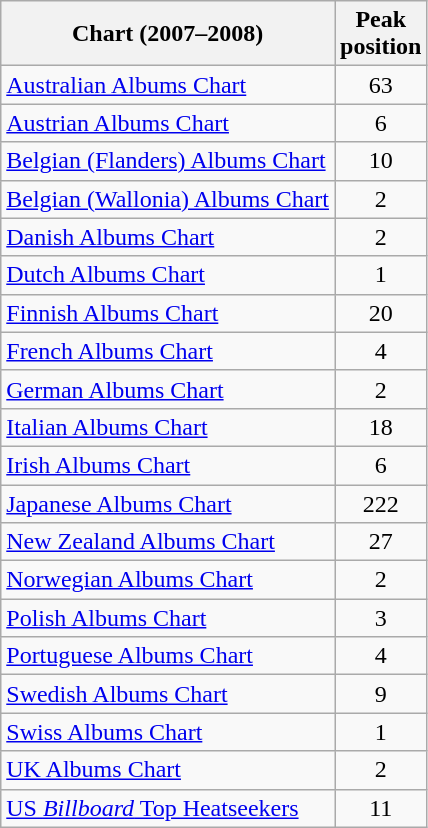<table class="wikitable sortable">
<tr>
<th scope="col">Chart (2007–2008)</th>
<th scope="col">Peak <br>position</th>
</tr>
<tr>
<td align="left"><a href='#'>Australian Albums Chart</a></td>
<td style="text-align:center;">63</td>
</tr>
<tr>
<td align="left"><a href='#'>Austrian Albums Chart</a></td>
<td style="text-align:center;">6</td>
</tr>
<tr>
<td align="left"><a href='#'>Belgian (Flanders) Albums Chart</a></td>
<td style="text-align:center;">10</td>
</tr>
<tr>
<td align="left"><a href='#'>Belgian (Wallonia) Albums Chart</a></td>
<td style="text-align:center;">2</td>
</tr>
<tr>
<td align="left"><a href='#'>Danish Albums Chart</a></td>
<td style="text-align:center;">2</td>
</tr>
<tr>
<td align="left"><a href='#'>Dutch Albums Chart</a></td>
<td style="text-align:center;">1</td>
</tr>
<tr>
<td align="left"><a href='#'>Finnish Albums Chart</a></td>
<td style="text-align:center;">20</td>
</tr>
<tr>
<td align="left"><a href='#'>French Albums Chart</a></td>
<td style="text-align:center;">4</td>
</tr>
<tr>
<td align="left"><a href='#'>German Albums Chart</a></td>
<td style="text-align:center;">2</td>
</tr>
<tr>
<td align="left"><a href='#'>Italian Albums Chart</a></td>
<td style="text-align:center;">18</td>
</tr>
<tr>
<td align="left"><a href='#'>Irish Albums Chart</a></td>
<td style="text-align:center;">6</td>
</tr>
<tr>
<td align="left"><a href='#'>Japanese Albums Chart</a></td>
<td style="text-align:center;">222</td>
</tr>
<tr>
<td align="left"><a href='#'>New Zealand Albums Chart</a></td>
<td style="text-align:center;">27</td>
</tr>
<tr>
<td align="left"><a href='#'>Norwegian Albums Chart</a></td>
<td style="text-align:center;">2</td>
</tr>
<tr>
<td align="left"><a href='#'>Polish Albums Chart</a></td>
<td style="text-align:center;">3</td>
</tr>
<tr>
<td align="left"><a href='#'>Portuguese Albums Chart</a></td>
<td style="text-align:center;">4</td>
</tr>
<tr>
<td align="left"><a href='#'>Swedish Albums Chart</a></td>
<td style="text-align:center;">9</td>
</tr>
<tr>
<td align="left"><a href='#'>Swiss Albums Chart</a></td>
<td style="text-align:center;">1</td>
</tr>
<tr>
<td align="left"><a href='#'>UK Albums Chart</a></td>
<td style="text-align:center;">2</td>
</tr>
<tr>
<td align="left"><a href='#'>US <em>Billboard</em> Top Heatseekers</a></td>
<td style="text-align:center;">11</td>
</tr>
</table>
